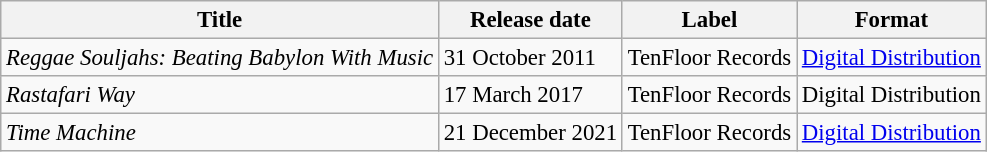<table class="wikitable" style="font-size:95%">
<tr>
<th>Title</th>
<th>Release date</th>
<th>Label</th>
<th>Format</th>
</tr>
<tr>
<td align=left><em>Reggae Souljahs: Beating Babylon With Music</em></td>
<td align=left>31 October 2011</td>
<td align=left>TenFloor Records</td>
<td align=left><a href='#'>Digital Distribution</a></td>
</tr>
<tr>
<td align=left><em>Rastafari Way</em></td>
<td align=left>17 March 2017</td>
<td align=left>TenFloor Records</td>
<td align=left>Digital Distribution</td>
</tr>
<tr>
<td align=left><em>Time Machine</em></td>
<td align=left>21 December 2021</td>
<td align=left>TenFloor Records</td>
<td align=left><a href='#'>Digital Distribution</a></td>
</tr>
</table>
